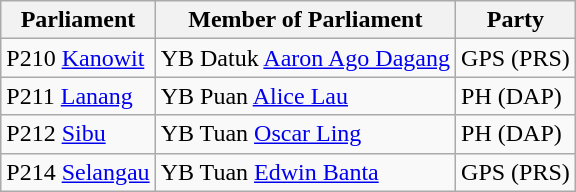<table class="wikitable">
<tr>
<th>Parliament</th>
<th>Member of Parliament</th>
<th>Party</th>
</tr>
<tr>
<td>P210 <a href='#'>Kanowit</a></td>
<td>YB Datuk <a href='#'>Aaron Ago Dagang</a></td>
<td>GPS (PRS)</td>
</tr>
<tr>
<td>P211 <a href='#'>Lanang</a></td>
<td>YB Puan <a href='#'>Alice Lau</a></td>
<td>PH (DAP)</td>
</tr>
<tr>
<td>P212 <a href='#'>Sibu</a></td>
<td>YB Tuan <a href='#'>Oscar Ling</a></td>
<td>PH (DAP)</td>
</tr>
<tr>
<td>P214 <a href='#'>Selangau</a></td>
<td>YB Tuan <a href='#'>Edwin Banta</a></td>
<td>GPS (PRS)</td>
</tr>
</table>
